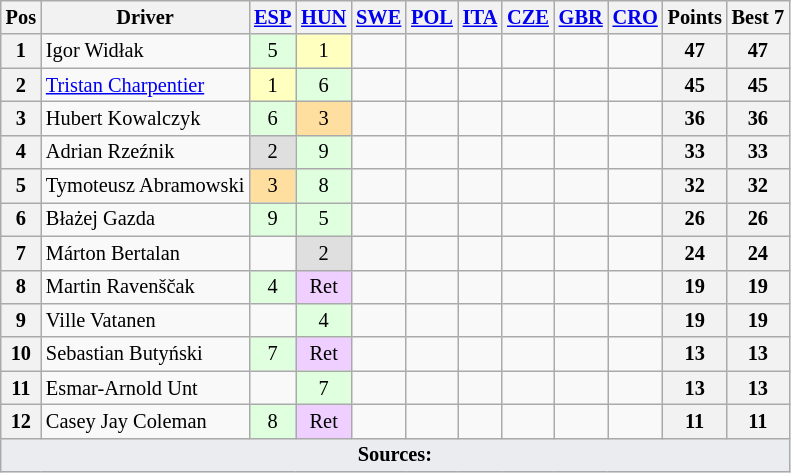<table class="wikitable" style="font-size: 85%; text-align: center">
<tr valign="top">
<th valign="middle">Pos</th>
<th valign="middle">Driver</th>
<th><a href='#'>ESP</a><br></th>
<th><a href='#'>HUN</a><br></th>
<th><a href='#'>SWE</a><br></th>
<th><a href='#'>POL</a><br></th>
<th><a href='#'>ITA</a><br></th>
<th><a href='#'>CZE</a><br></th>
<th><a href='#'>GBR</a><br></th>
<th><a href='#'>CRO</a><br></th>
<th valign="middle">Points</th>
<th valign="middle">Best 7</th>
</tr>
<tr>
<th>1</th>
<td align="left"> Igor Widłak</td>
<td style="background:#DFFFDF;">5</td>
<td style="background:#FFFFBF;">1</td>
<td></td>
<td></td>
<td></td>
<td></td>
<td></td>
<td></td>
<th>47</th>
<th>47</th>
</tr>
<tr>
<th>2</th>
<td align="left"> <a href='#'>Tristan Charpentier</a></td>
<td style="background:#FFFFBF;">1</td>
<td style="background:#DFFFDF;">6</td>
<td></td>
<td></td>
<td></td>
<td></td>
<td></td>
<td></td>
<th>45</th>
<th>45</th>
</tr>
<tr>
<th>3</th>
<td align="left"> Hubert Kowalczyk</td>
<td style="background:#DFFFDF;">6</td>
<td style="background:#FFDF9F;">3</td>
<td></td>
<td></td>
<td></td>
<td></td>
<td></td>
<td></td>
<th>36</th>
<th>36</th>
</tr>
<tr>
<th>4</th>
<td align="left"> Adrian Rzeźnik</td>
<td style="background:#DFDFDF;">2</td>
<td style="background:#DFFFDF;">9</td>
<td></td>
<td></td>
<td></td>
<td></td>
<td></td>
<td></td>
<th>33</th>
<th>33</th>
</tr>
<tr>
<th>5</th>
<td align="left"> Tymoteusz Abramowski</td>
<td style="background:#FFDF9F;">3</td>
<td style="background:#DFFFDF;">8</td>
<td></td>
<td></td>
<td></td>
<td></td>
<td></td>
<td></td>
<th>32</th>
<th>32</th>
</tr>
<tr>
<th>6</th>
<td align="left"> Błażej Gazda</td>
<td style="background:#DFFFDF;">9</td>
<td style="background:#DFFFDF;">5</td>
<td></td>
<td></td>
<td></td>
<td></td>
<td></td>
<td></td>
<th>26</th>
<th>26</th>
</tr>
<tr>
<th>7</th>
<td align="left"> Márton Bertalan</td>
<td></td>
<td style="background:#DFDFDF;">2</td>
<td></td>
<td></td>
<td></td>
<td></td>
<td></td>
<td></td>
<th>24</th>
<th>24</th>
</tr>
<tr>
<th>8</th>
<td align="left"> Martin Ravenščak</td>
<td style="background:#DFFFDF;">4</td>
<td style="background:#EFCFFF;">Ret</td>
<td></td>
<td></td>
<td></td>
<td></td>
<td></td>
<td></td>
<th>19</th>
<th>19</th>
</tr>
<tr>
<th>9</th>
<td align="left"> Ville Vatanen</td>
<td></td>
<td style="background:#DFFFDF;">4</td>
<td></td>
<td></td>
<td></td>
<td></td>
<td></td>
<td></td>
<th>19</th>
<th>19</th>
</tr>
<tr>
<th>10</th>
<td align="left"> Sebastian Butyński</td>
<td style="background:#DFFFDF;">7</td>
<td style="background:#EFCFFF;">Ret</td>
<td></td>
<td></td>
<td></td>
<td></td>
<td></td>
<td></td>
<th>13</th>
<th>13</th>
</tr>
<tr>
<th>11</th>
<td align="left"> Esmar-Arnold Unt</td>
<td></td>
<td style="background:#DFFFDF;">7</td>
<td></td>
<td></td>
<td></td>
<td></td>
<td></td>
<td></td>
<th>13</th>
<th>13</th>
</tr>
<tr>
<th>12</th>
<td align="left"> Casey Jay Coleman</td>
<td style="background:#DFFFDF;">8</td>
<td style="background:#EFCFFF;">Ret</td>
<td></td>
<td></td>
<td></td>
<td></td>
<td></td>
<td></td>
<th>11</th>
<th>11</th>
</tr>
<tr>
<td colspan="12" style="background-color:#EAECF0;text-align:center"><strong>Sources:</strong></td>
</tr>
</table>
